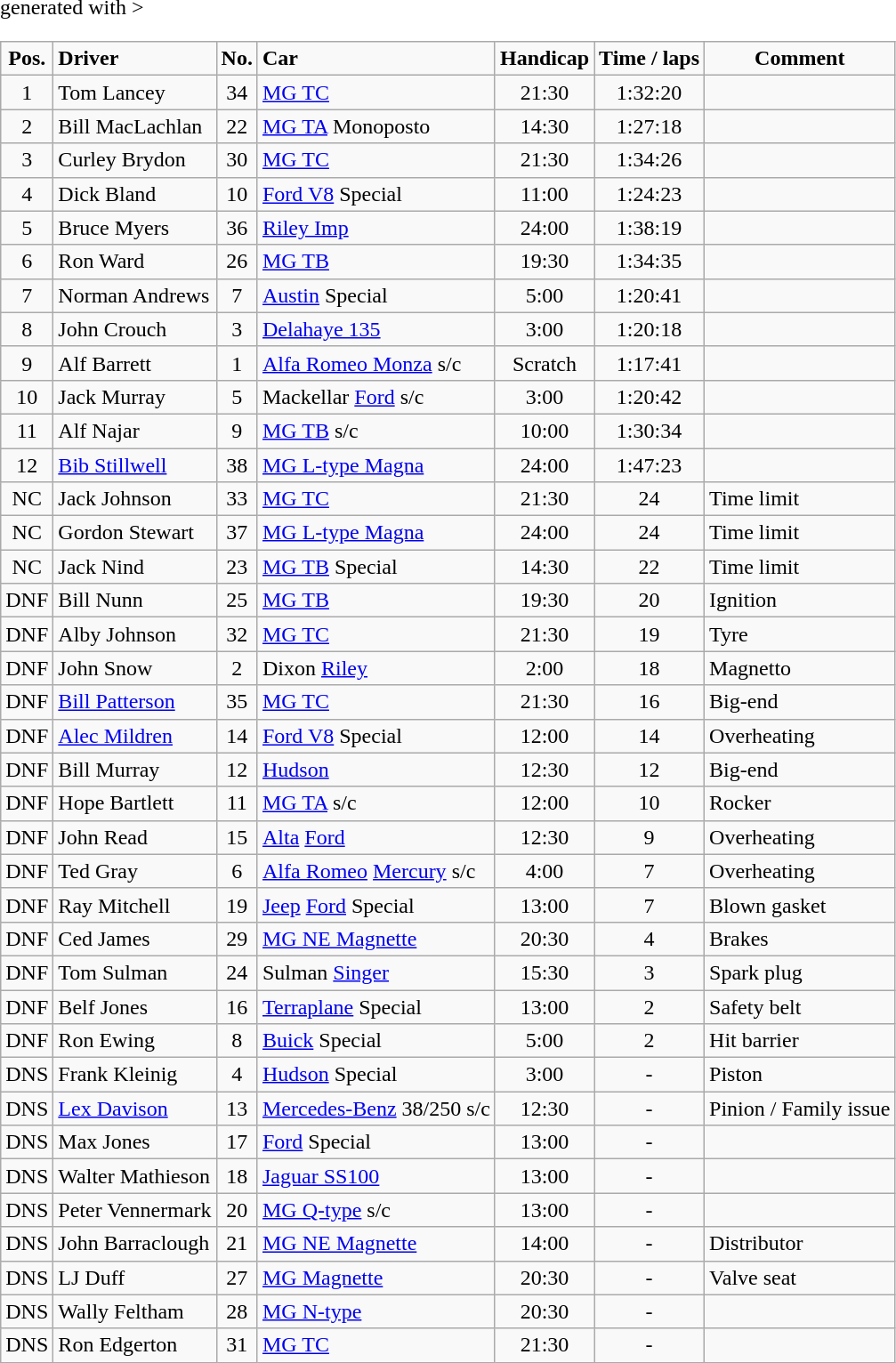<table class="wikitable" <hiddentext>generated with >
<tr style="font-weight:bold">
<td height="13" align="center">Pos.</td>
<td>Driver</td>
<td align="center">No.</td>
<td>Car</td>
<td align="center">Handicap</td>
<td align="center">Time / laps</td>
<td align="center">Comment</td>
</tr>
<tr>
<td height="13" align="center">1</td>
<td>Tom Lancey</td>
<td align="center">34</td>
<td><a href='#'>MG TC</a></td>
<td align="center">21:30</td>
<td align="center">1:32:20</td>
<td> </td>
</tr>
<tr>
<td height="13" align="center">2</td>
<td>Bill MacLachlan</td>
<td align="center">22</td>
<td><a href='#'>MG TA</a> Monoposto</td>
<td align="center">14:30</td>
<td align="center">1:27:18</td>
<td> </td>
</tr>
<tr>
<td height="13" align="center">3</td>
<td>Curley Brydon</td>
<td align="center">30</td>
<td><a href='#'>MG TC</a></td>
<td align="center">21:30</td>
<td align="center">1:34:26</td>
<td> </td>
</tr>
<tr>
<td height="13" align="center">4</td>
<td>Dick Bland</td>
<td align="center">10</td>
<td><a href='#'>Ford V8</a> Special</td>
<td align="center">11:00</td>
<td align="center">1:24:23</td>
<td> </td>
</tr>
<tr>
<td height="13" align="center">5</td>
<td>Bruce Myers</td>
<td align="center">36</td>
<td><a href='#'>Riley Imp</a></td>
<td align="center">24:00</td>
<td align="center">1:38:19</td>
<td> </td>
</tr>
<tr>
<td height="13" align="center">6</td>
<td>Ron Ward</td>
<td align="center">26</td>
<td><a href='#'>MG TB</a></td>
<td align="center">19:30</td>
<td align="center">1:34:35</td>
<td> </td>
</tr>
<tr>
<td height="13" align="center">7</td>
<td>Norman Andrews</td>
<td align="center">7</td>
<td><a href='#'>Austin</a> Special</td>
<td align="center">5:00</td>
<td align="center">1:20:41</td>
<td> </td>
</tr>
<tr>
<td height="13" align="center">8</td>
<td>John Crouch</td>
<td align="center">3</td>
<td><a href='#'>Delahaye 135</a></td>
<td align="center">3:00</td>
<td align="center">1:20:18</td>
<td> </td>
</tr>
<tr>
<td height="13" align="center">9</td>
<td>Alf Barrett</td>
<td align="center">1</td>
<td><a href='#'>Alfa Romeo Monza</a> s/c</td>
<td align="center">Scratch</td>
<td align="center">1:17:41</td>
<td> </td>
</tr>
<tr>
<td height="13" align="center">10</td>
<td>Jack Murray</td>
<td align="center">5</td>
<td>Mackellar <a href='#'>Ford</a> s/c</td>
<td align="center">3:00</td>
<td align="center">1:20:42</td>
<td> </td>
</tr>
<tr>
<td height="13" align="center">11</td>
<td>Alf Najar</td>
<td align="center">9</td>
<td><a href='#'>MG TB</a> s/c</td>
<td align="center">10:00</td>
<td align="center">1:30:34</td>
<td> </td>
</tr>
<tr>
<td height="13" align="center">12</td>
<td><a href='#'>Bib Stillwell</a></td>
<td align="center">38</td>
<td><a href='#'>MG L-type Magna</a></td>
<td align="center">24:00</td>
<td align="center">1:47:23</td>
<td> </td>
</tr>
<tr>
<td height="13" align="center">NC</td>
<td>Jack Johnson</td>
<td align="center">33</td>
<td><a href='#'>MG TC</a></td>
<td align="center">21:30</td>
<td align="center">24</td>
<td>Time limit</td>
</tr>
<tr>
<td height="13" align="center">NC</td>
<td>Gordon Stewart</td>
<td align="center">37</td>
<td><a href='#'>MG L-type Magna</a></td>
<td align="center">24:00</td>
<td align="center">24</td>
<td>Time limit</td>
</tr>
<tr>
<td height="13" align="center">NC</td>
<td>Jack Nind</td>
<td align="center">23</td>
<td><a href='#'>MG TB</a> Special</td>
<td align="center">14:30</td>
<td align="center">22</td>
<td>Time limit</td>
</tr>
<tr>
<td height="13" align="center">DNF</td>
<td>Bill Nunn</td>
<td align="center">25</td>
<td><a href='#'>MG TB</a></td>
<td align="center">19:30</td>
<td align="center">20</td>
<td>Ignition</td>
</tr>
<tr>
<td height="13" align="center">DNF</td>
<td>Alby Johnson</td>
<td align="center">32</td>
<td><a href='#'>MG TC</a></td>
<td align="center">21:30</td>
<td align="center">19</td>
<td>Tyre</td>
</tr>
<tr>
<td height="13" align="center">DNF</td>
<td>John Snow</td>
<td align="center">2</td>
<td>Dixon <a href='#'>Riley</a></td>
<td align="center">2:00</td>
<td align="center">18</td>
<td>Magnetto</td>
</tr>
<tr>
<td height="13" align="center">DNF</td>
<td><a href='#'>Bill Patterson</a></td>
<td align="center">35</td>
<td><a href='#'>MG TC</a></td>
<td align="center">21:30</td>
<td align="center">16</td>
<td>Big-end</td>
</tr>
<tr>
<td height="13" align="center">DNF</td>
<td><a href='#'>Alec Mildren</a></td>
<td align="center">14</td>
<td><a href='#'>Ford V8</a> Special</td>
<td align="center">12:00</td>
<td align="center">14</td>
<td>Overheating</td>
</tr>
<tr>
<td height="13" align="center">DNF</td>
<td>Bill Murray</td>
<td align="center">12</td>
<td><a href='#'>Hudson</a></td>
<td align="center">12:30</td>
<td align="center">12</td>
<td>Big-end</td>
</tr>
<tr>
<td height="13" align="center">DNF</td>
<td>Hope Bartlett</td>
<td align="center">11</td>
<td><a href='#'>MG TA</a> s/c</td>
<td align="center">12:00</td>
<td align="center">10</td>
<td>Rocker</td>
</tr>
<tr>
<td height="13" align="center">DNF</td>
<td>John Read</td>
<td align="center">15</td>
<td><a href='#'>Alta</a> <a href='#'>Ford</a></td>
<td align="center">12:30</td>
<td align="center">9</td>
<td>Overheating</td>
</tr>
<tr>
<td height="13" align="center">DNF</td>
<td>Ted Gray</td>
<td align="center">6</td>
<td><a href='#'>Alfa Romeo</a> <a href='#'>Mercury</a> s/c</td>
<td align="center">4:00</td>
<td align="center">7</td>
<td>Overheating</td>
</tr>
<tr>
<td height="13" align="center">DNF</td>
<td>Ray Mitchell</td>
<td align="center">19</td>
<td><a href='#'>Jeep</a> <a href='#'>Ford</a> Special</td>
<td align="center">13:00</td>
<td align="center">7</td>
<td>Blown gasket</td>
</tr>
<tr>
<td height="13" align="center">DNF</td>
<td>Ced James</td>
<td align="center">29</td>
<td><a href='#'>MG NE Magnette</a></td>
<td align="center">20:30</td>
<td align="center">4</td>
<td>Brakes</td>
</tr>
<tr>
<td height="13" align="center">DNF</td>
<td>Tom Sulman</td>
<td align="center">24</td>
<td>Sulman <a href='#'>Singer</a></td>
<td align="center">15:30</td>
<td align="center">3</td>
<td>Spark plug</td>
</tr>
<tr>
<td height="13" align="center">DNF</td>
<td>Belf Jones</td>
<td align="center">16</td>
<td><a href='#'>Terraplane</a> Special</td>
<td align="center">13:00</td>
<td align="center">2</td>
<td>Safety belt</td>
</tr>
<tr>
<td height="13" align="center">DNF</td>
<td>Ron Ewing</td>
<td align="center">8</td>
<td><a href='#'>Buick</a> Special</td>
<td align="center">5:00</td>
<td align="center">2</td>
<td>Hit barrier</td>
</tr>
<tr>
<td height="13" align="center">DNS</td>
<td>Frank Kleinig</td>
<td align="center">4</td>
<td><a href='#'>Hudson</a> Special</td>
<td align="center">3:00</td>
<td align="center">-</td>
<td>Piston</td>
</tr>
<tr>
<td height="13" align="center">DNS</td>
<td><a href='#'>Lex Davison</a></td>
<td align="center">13</td>
<td><a href='#'>Mercedes-Benz</a> 38/250 s/c</td>
<td align="center">12:30</td>
<td align="center">-</td>
<td>Pinion / Family issue</td>
</tr>
<tr>
<td height="13" align="center">DNS</td>
<td>Max Jones</td>
<td align="center">17</td>
<td><a href='#'>Ford</a> Special</td>
<td align="center">13:00</td>
<td align="center">-</td>
<td> </td>
</tr>
<tr>
<td height="13" align="center">DNS</td>
<td>Walter Mathieson</td>
<td align="center">18</td>
<td><a href='#'>Jaguar SS100</a></td>
<td align="center">13:00</td>
<td align="center">-</td>
<td> </td>
</tr>
<tr>
<td height="13" align="center">DNS</td>
<td>Peter Vennermark</td>
<td align="center">20</td>
<td><a href='#'>MG Q-type</a> s/c</td>
<td align="center">13:00</td>
<td align="center">-</td>
<td> </td>
</tr>
<tr>
<td height="13" align="center">DNS</td>
<td>John Barraclough</td>
<td align="center">21</td>
<td><a href='#'>MG NE Magnette</a></td>
<td align="center">14:00</td>
<td align="center">-</td>
<td>Distributor</td>
</tr>
<tr>
<td height="13" align="center">DNS</td>
<td>LJ Duff</td>
<td align="center">27</td>
<td><a href='#'>MG Magnette</a></td>
<td align="center">20:30</td>
<td align="center">-</td>
<td>Valve seat</td>
</tr>
<tr>
<td height="13" align="center">DNS</td>
<td>Wally Feltham</td>
<td align="center">28</td>
<td><a href='#'>MG N-type</a></td>
<td align="center">20:30</td>
<td align="center">-</td>
<td> </td>
</tr>
<tr>
<td height="13" align="center">DNS</td>
<td>Ron Edgerton</td>
<td align="center">31</td>
<td><a href='#'>MG TC</a></td>
<td align="center">21:30</td>
<td align="center">-</td>
<td> </td>
</tr>
</table>
